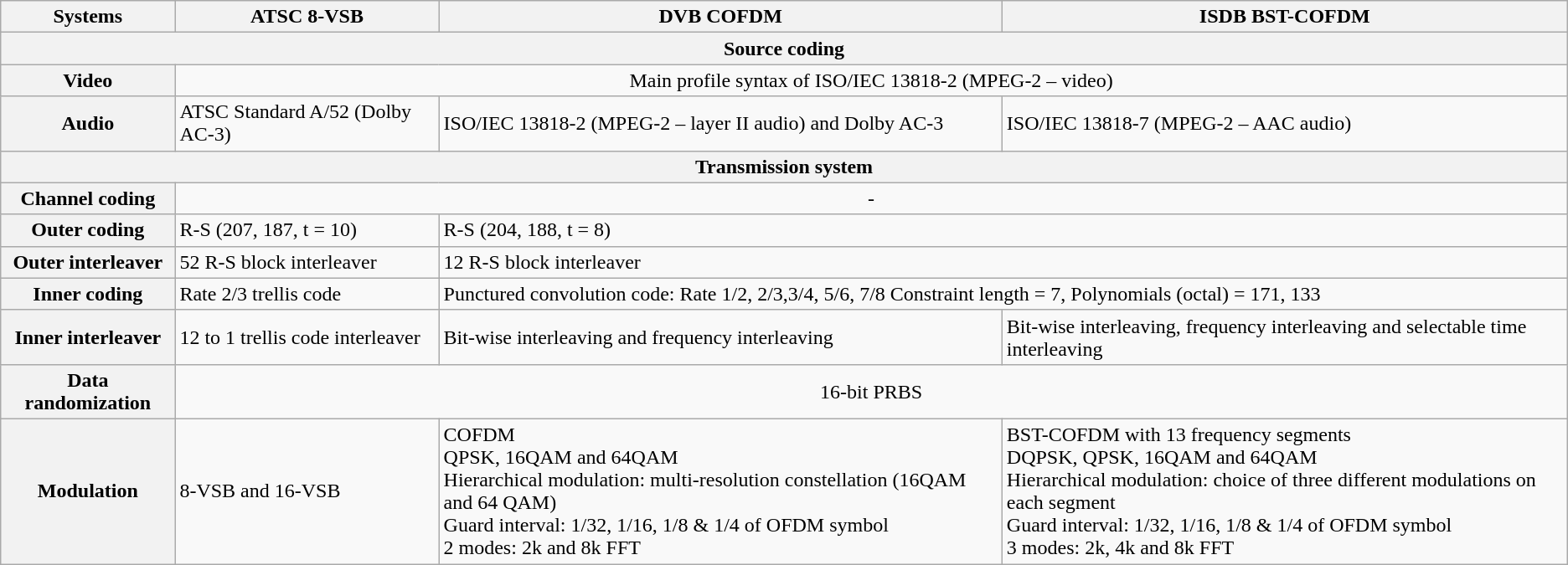<table class="wikitable">
<tr>
<th>Systems</th>
<th>ATSC 8-VSB</th>
<th>DVB COFDM</th>
<th>ISDB BST-COFDM</th>
</tr>
<tr>
<th colspan=4 align="left">Source coding</th>
</tr>
<tr>
<th>Video</th>
<td colspan=3 align="center">Main profile syntax of ISO/IEC 13818-2 (MPEG-2 – video)</td>
</tr>
<tr>
<th>Audio</th>
<td>ATSC Standard A/52 (Dolby AC-3)</td>
<td>ISO/IEC 13818-2 (MPEG-2 – layer II audio) and Dolby AC-3</td>
<td>ISO/IEC 13818-7 (MPEG-2 – AAC audio)</td>
</tr>
<tr>
<th colspan=4 align="left">Transmission system</th>
</tr>
<tr>
<th>Channel coding</th>
<td colspan=3 align="center">-</td>
</tr>
<tr>
<th>Outer coding</th>
<td>R-S (207, 187, t = 10)</td>
<td colspan=2>R-S (204, 188, t = 8)</td>
</tr>
<tr>
<th>Outer interleaver</th>
<td>52 R-S block interleaver</td>
<td colspan=2>12 R-S block interleaver</td>
</tr>
<tr>
<th>Inner coding</th>
<td>Rate 2/3 trellis code</td>
<td colspan=2>Punctured convolution code: Rate 1/2, 2/3,3/4, 5/6, 7/8 Constraint length = 7, Polynomials (octal) = 171, 133</td>
</tr>
<tr>
<th>Inner interleaver</th>
<td>12 to 1 trellis code interleaver</td>
<td>Bit-wise interleaving and frequency interleaving</td>
<td>Bit-wise interleaving, frequency interleaving and selectable time interleaving</td>
</tr>
<tr>
<th>Data randomization</th>
<td colspan=3 align="center">16-bit PRBS</td>
</tr>
<tr>
<th>Modulation</th>
<td>8-VSB and 16-VSB</td>
<td>COFDM <br> QPSK, 16QAM and 64QAM <br> Hierarchical modulation: multi-resolution constellation (16QAM and 64 QAM) <br> Guard interval: 1/32, 1/16, 1/8 & 1/4 of OFDM symbol <br> 2 modes: 2k and 8k FFT</td>
<td>BST-COFDM with 13 frequency segments <br> DQPSK, QPSK, 16QAM and 64QAM <br> Hierarchical modulation: choice of three different modulations on each segment <br> Guard interval: 1/32, 1/16, 1/8 & 1/4 of OFDM symbol <br> 3 modes: 2k, 4k and 8k FFT</td>
</tr>
</table>
